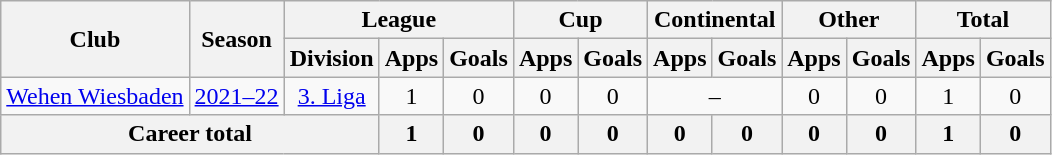<table class="wikitable" style="text-align: center">
<tr>
<th rowspan="2">Club</th>
<th rowspan="2">Season</th>
<th colspan="3">League</th>
<th colspan="2">Cup</th>
<th colspan="2">Continental</th>
<th colspan="2">Other</th>
<th colspan="2">Total</th>
</tr>
<tr>
<th>Division</th>
<th>Apps</th>
<th>Goals</th>
<th>Apps</th>
<th>Goals</th>
<th>Apps</th>
<th>Goals</th>
<th>Apps</th>
<th>Goals</th>
<th>Apps</th>
<th>Goals</th>
</tr>
<tr>
<td><a href='#'>Wehen Wiesbaden</a></td>
<td><a href='#'>2021–22</a></td>
<td><a href='#'>3. Liga</a></td>
<td>1</td>
<td>0</td>
<td>0</td>
<td>0</td>
<td colspan="2">–</td>
<td>0</td>
<td>0</td>
<td>1</td>
<td>0</td>
</tr>
<tr>
<th colspan=3>Career total</th>
<th>1</th>
<th>0</th>
<th>0</th>
<th>0</th>
<th>0</th>
<th>0</th>
<th>0</th>
<th>0</th>
<th>1</th>
<th>0</th>
</tr>
</table>
